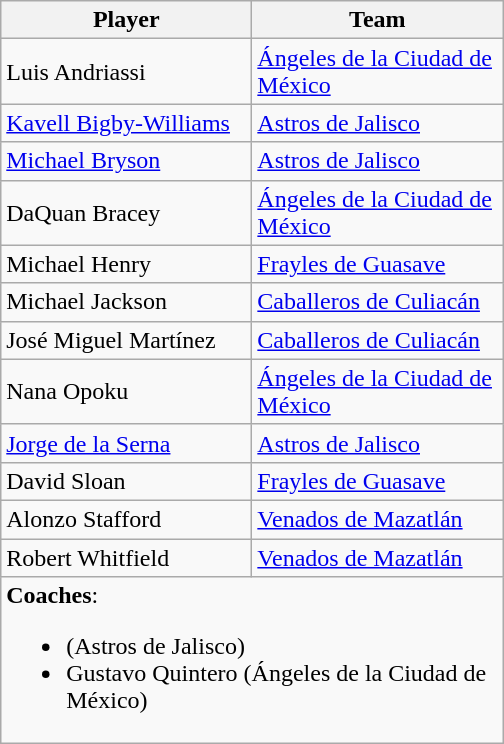<table class="wikitable">
<tr>
<th width=160>Player</th>
<th width=160>Team</th>
</tr>
<tr>
<td> Luis Andriassi</td>
<td><a href='#'>Ángeles de la Ciudad de México</a></td>
</tr>
<tr>
<td> <a href='#'>Kavell Bigby-Williams</a></td>
<td><a href='#'>Astros de Jalisco</a></td>
</tr>
<tr>
<td> <a href='#'>Michael Bryson</a></td>
<td><a href='#'>Astros de Jalisco</a></td>
</tr>
<tr>
<td> DaQuan Bracey</td>
<td><a href='#'>Ángeles de la Ciudad de México</a></td>
</tr>
<tr>
<td> Michael Henry</td>
<td><a href='#'>Frayles de Guasave</a></td>
</tr>
<tr>
<td> Michael Jackson</td>
<td><a href='#'>Caballeros de Culiacán</a></td>
</tr>
<tr>
<td> José Miguel Martínez</td>
<td><a href='#'>Caballeros de Culiacán</a></td>
</tr>
<tr>
<td> Nana Opoku</td>
<td><a href='#'>Ángeles de la Ciudad de México</a></td>
</tr>
<tr>
<td> <a href='#'>Jorge de la Serna</a></td>
<td><a href='#'>Astros de Jalisco</a></td>
</tr>
<tr>
<td> David Sloan</td>
<td><a href='#'>Frayles de Guasave</a></td>
</tr>
<tr>
<td> Alonzo Stafford</td>
<td><a href='#'>Venados de Mazatlán</a></td>
</tr>
<tr>
<td> Robert Whitfield</td>
<td><a href='#'>Venados de Mazatlán</a></td>
</tr>
<tr>
<td colspan="3"><strong>Coaches</strong>:<br><ul><li>  (Astros de Jalisco)</li><li> Gustavo Quintero (Ángeles de la Ciudad de México)</li></ul></td>
</tr>
</table>
